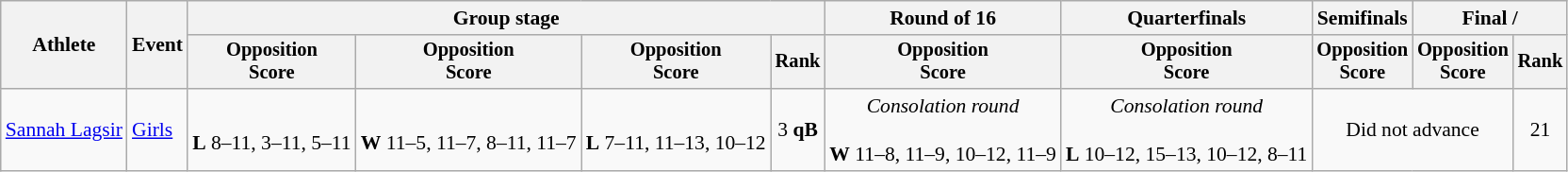<table class=wikitable style="font-size:90%">
<tr>
<th rowspan="2">Athlete</th>
<th rowspan="2">Event</th>
<th colspan=4>Group stage</th>
<th>Round of 16</th>
<th>Quarterfinals</th>
<th>Semifinals</th>
<th colspan=2>Final / </th>
</tr>
<tr style="font-size:95%">
<th>Opposition<br>Score</th>
<th>Opposition<br>Score</th>
<th>Opposition<br>Score</th>
<th>Rank</th>
<th>Opposition<br>Score</th>
<th>Opposition<br>Score</th>
<th>Opposition<br>Score</th>
<th>Opposition<br>Score</th>
<th>Rank</th>
</tr>
<tr align=center>
<td align=left><a href='#'>Sannah Lagsir</a></td>
<td align=left><a href='#'>Girls</a></td>
<td><br><strong>L</strong> 8–11, 3–11, 5–11</td>
<td><br><strong>W</strong> 11–5, 11–7, 8–11, 11–7</td>
<td><br><strong>L</strong> 7–11, 11–13, 10–12</td>
<td>3 <strong>qB</strong></td>
<td><em>Consolation round</em><br><br><strong>W</strong> 11–8, 11–9, 10–12, 11–9</td>
<td><em>Consolation round</em><br><br><strong>L</strong> 10–12, 15–13, 10–12, 8–11</td>
<td colspan=2>Did not advance</td>
<td>21</td>
</tr>
</table>
